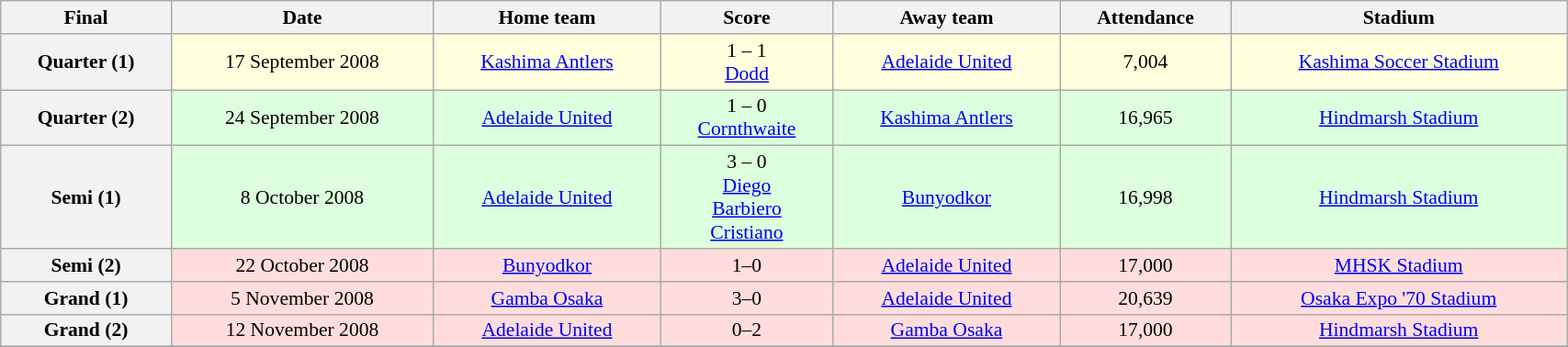<table class="wikitable" style="font-size:90%;width:90%; text-align:center;">
<tr>
<th>Final</th>
<th>Date</th>
<th>Home team</th>
<th>Score</th>
<th>Away team</th>
<th>Attendance</th>
<th>Stadium</th>
</tr>
<tr bgcolor="#ffffdd">
<th>Quarter (1)</th>
<td>17 September 2008</td>
<td><a href='#'>Kashima Antlers</a></td>
<td>1 – 1<br><a href='#'>Dodd</a> <br></td>
<td><a href='#'>Adelaide United</a></td>
<td>7,004</td>
<td><a href='#'>Kashima Soccer Stadium</a></td>
</tr>
<tr bgcolor="#ddffdd">
<th>Quarter (2)</th>
<td>24 September 2008</td>
<td><a href='#'>Adelaide United</a></td>
<td>1 – 0<br><a href='#'>Cornthwaite</a> </td>
<td><a href='#'>Kashima Antlers</a></td>
<td>16,965</td>
<td><a href='#'>Hindmarsh Stadium</a></td>
</tr>
<tr bgcolor="#ddffdd">
<th>Semi (1)</th>
<td>8 October 2008</td>
<td><a href='#'>Adelaide United</a></td>
<td>3 – 0<br><a href='#'>Diego</a> <br><a href='#'>Barbiero</a> <br><a href='#'>Cristiano</a> </td>
<td><a href='#'>Bunyodkor</a></td>
<td>16,998</td>
<td><a href='#'>Hindmarsh Stadium</a></td>
</tr>
<tr bgcolor="#ffdddd">
<th>Semi (2)</th>
<td>22 October 2008</td>
<td><a href='#'>Bunyodkor</a></td>
<td>1–0</td>
<td><a href='#'>Adelaide United</a></td>
<td>17,000</td>
<td><a href='#'>MHSK Stadium</a></td>
</tr>
<tr bgcolor="#ffdddd">
<th>Grand (1)</th>
<td>5 November 2008</td>
<td><a href='#'>Gamba Osaka</a></td>
<td>3–0</td>
<td><a href='#'>Adelaide United</a></td>
<td>20,639</td>
<td><a href='#'>Osaka Expo '70 Stadium</a></td>
</tr>
<tr bgcolor="#ffdddd">
<th>Grand (2)</th>
<td>12 November 2008</td>
<td><a href='#'>Adelaide United</a></td>
<td>0–2</td>
<td><a href='#'>Gamba Osaka</a></td>
<td>17,000</td>
<td><a href='#'>Hindmarsh Stadium</a></td>
</tr>
<tr>
</tr>
</table>
